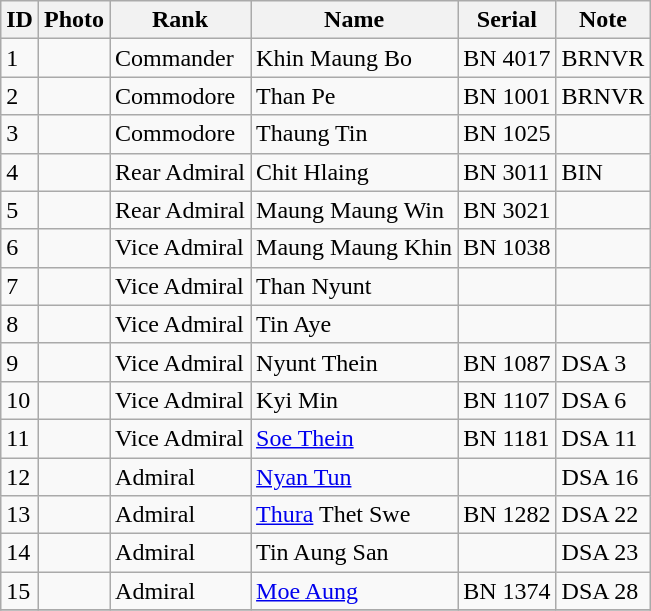<table class="wikitable">
<tr>
<th>ID</th>
<th>Photo</th>
<th>Rank</th>
<th>Name</th>
<th>Serial</th>
<th>Note</th>
</tr>
<tr>
<td>1</td>
<td></td>
<td>Commander</td>
<td>Khin Maung Bo</td>
<td>BN 4017</td>
<td>BRNVR</td>
</tr>
<tr>
<td>2</td>
<td></td>
<td>Commodore</td>
<td>Than Pe</td>
<td>BN 1001</td>
<td>BRNVR</td>
</tr>
<tr>
<td>3</td>
<td></td>
<td>Commodore</td>
<td>Thaung Tin</td>
<td>BN 1025</td>
<td></td>
</tr>
<tr>
<td>4</td>
<td></td>
<td>Rear Admiral</td>
<td>Chit Hlaing</td>
<td>BN 3011</td>
<td>BIN</td>
</tr>
<tr>
<td>5</td>
<td></td>
<td>Rear Admiral</td>
<td>Maung Maung Win</td>
<td>BN 3021</td>
<td></td>
</tr>
<tr>
<td>6</td>
<td></td>
<td>Vice Admiral</td>
<td>Maung Maung Khin</td>
<td>BN 1038</td>
<td></td>
</tr>
<tr>
<td>7</td>
<td></td>
<td>Vice Admiral</td>
<td>Than Nyunt</td>
<td></td>
<td></td>
</tr>
<tr>
<td>8</td>
<td></td>
<td>Vice Admiral</td>
<td>Tin Aye</td>
<td></td>
<td></td>
</tr>
<tr>
<td>9</td>
<td></td>
<td>Vice Admiral</td>
<td>Nyunt Thein</td>
<td>BN 1087</td>
<td>DSA 3</td>
</tr>
<tr>
<td>10</td>
<td></td>
<td>Vice Admiral</td>
<td>Kyi Min</td>
<td>BN 1107</td>
<td>DSA 6</td>
</tr>
<tr>
<td>11</td>
<td></td>
<td>Vice Admiral</td>
<td><a href='#'>Soe Thein</a></td>
<td>BN 1181</td>
<td>DSA 11</td>
</tr>
<tr>
<td>12</td>
<td></td>
<td>Admiral</td>
<td><a href='#'>Nyan Tun</a></td>
<td></td>
<td>DSA 16</td>
</tr>
<tr>
<td>13</td>
<td></td>
<td>Admiral</td>
<td><a href='#'>Thura</a> Thet Swe</td>
<td>BN 1282</td>
<td>DSA 22</td>
</tr>
<tr>
<td>14</td>
<td></td>
<td>Admiral</td>
<td>Tin Aung San</td>
<td></td>
<td>DSA 23</td>
</tr>
<tr>
<td>15</td>
<td></td>
<td>Admiral</td>
<td><a href='#'>Moe Aung</a></td>
<td>BN 1374</td>
<td>DSA 28</td>
</tr>
<tr>
</tr>
</table>
